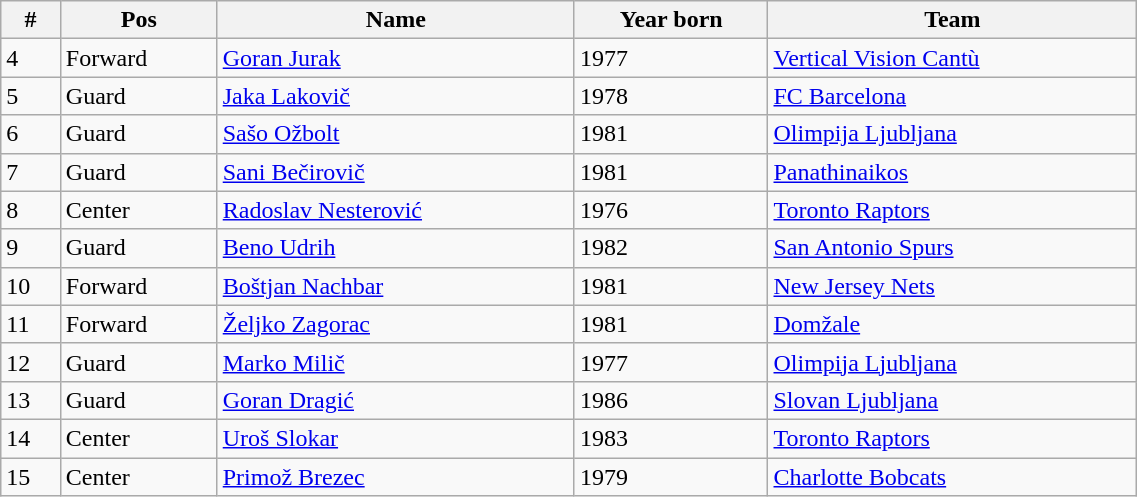<table class="wikitable" width=60%>
<tr>
<th>#</th>
<th>Pos</th>
<th>Name</th>
<th>Year born</th>
<th>Team</th>
</tr>
<tr>
<td>4</td>
<td>Forward</td>
<td><a href='#'>Goran Jurak</a></td>
<td>1977</td>
<td> <a href='#'>Vertical Vision Cantù</a></td>
</tr>
<tr>
<td>5</td>
<td>Guard</td>
<td><a href='#'>Jaka Lakovič</a></td>
<td>1978</td>
<td> <a href='#'>FC Barcelona</a></td>
</tr>
<tr>
<td>6</td>
<td>Guard</td>
<td><a href='#'>Sašo Ožbolt</a></td>
<td>1981</td>
<td> <a href='#'>Olimpija Ljubljana</a></td>
</tr>
<tr>
<td>7</td>
<td>Guard</td>
<td><a href='#'>Sani Bečirovič</a></td>
<td>1981</td>
<td> <a href='#'>Panathinaikos</a></td>
</tr>
<tr>
<td>8</td>
<td>Center</td>
<td><a href='#'>Radoslav Nesterović</a></td>
<td>1976</td>
<td> <a href='#'>Toronto Raptors</a></td>
</tr>
<tr>
<td>9</td>
<td>Guard</td>
<td><a href='#'>Beno Udrih</a></td>
<td>1982</td>
<td> <a href='#'>San Antonio Spurs</a></td>
</tr>
<tr>
<td>10</td>
<td>Forward</td>
<td><a href='#'>Boštjan Nachbar</a></td>
<td>1981</td>
<td> <a href='#'>New Jersey Nets</a></td>
</tr>
<tr>
<td>11</td>
<td>Forward</td>
<td><a href='#'>Željko Zagorac</a></td>
<td>1981</td>
<td> <a href='#'>Domžale</a></td>
</tr>
<tr>
<td>12</td>
<td>Guard</td>
<td><a href='#'>Marko Milič</a></td>
<td>1977</td>
<td> <a href='#'>Olimpija Ljubljana</a></td>
</tr>
<tr>
<td>13</td>
<td>Guard</td>
<td><a href='#'>Goran Dragić</a></td>
<td>1986</td>
<td> <a href='#'>Slovan Ljubljana</a></td>
</tr>
<tr>
<td>14</td>
<td>Center</td>
<td><a href='#'>Uroš Slokar</a></td>
<td>1983</td>
<td> <a href='#'>Toronto Raptors</a></td>
</tr>
<tr>
<td>15</td>
<td>Center</td>
<td><a href='#'>Primož Brezec</a></td>
<td>1979</td>
<td> <a href='#'>Charlotte Bobcats</a></td>
</tr>
</table>
